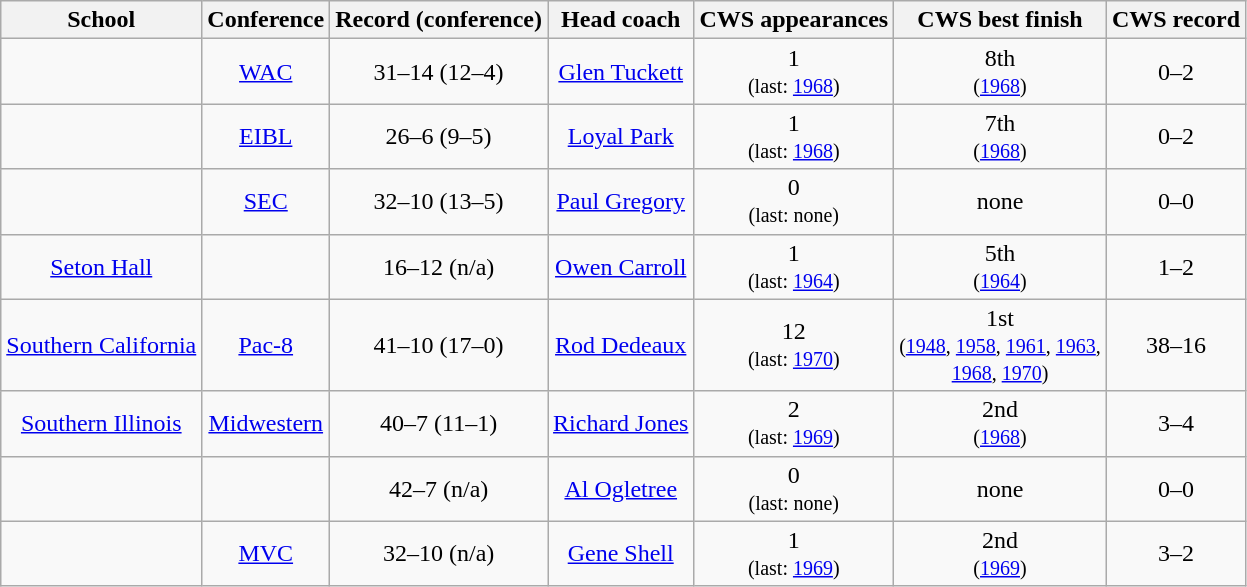<table class="wikitable">
<tr>
<th>School</th>
<th>Conference</th>
<th>Record (conference)</th>
<th>Head coach</th>
<th>CWS appearances</th>
<th>CWS best finish</th>
<th>CWS record</th>
</tr>
<tr align=center>
<td></td>
<td><a href='#'>WAC</a></td>
<td>31–14 (12–4)</td>
<td><a href='#'>Glen Tuckett</a></td>
<td>1<br><small>(last: <a href='#'>1968</a>)</small></td>
<td>8th<br><small>(<a href='#'>1968</a>)</small></td>
<td>0–2</td>
</tr>
<tr align=center>
<td></td>
<td><a href='#'>EIBL</a></td>
<td>26–6 (9–5)</td>
<td><a href='#'>Loyal Park</a></td>
<td>1<br><small>(last: <a href='#'>1968</a>)</small></td>
<td>7th<br><small>(<a href='#'>1968</a>)</small></td>
<td>0–2</td>
</tr>
<tr align=center>
<td></td>
<td><a href='#'>SEC</a></td>
<td>32–10 (13–5)</td>
<td><a href='#'>Paul Gregory</a></td>
<td>0<br><small>(last: none)</small></td>
<td>none</td>
<td>0–0</td>
</tr>
<tr align=center>
<td><a href='#'>Seton Hall</a></td>
<td></td>
<td>16–12 (n/a)</td>
<td><a href='#'>Owen Carroll</a></td>
<td>1<br><small>(last: <a href='#'>1964</a>)</small></td>
<td>5th<br><small>(<a href='#'>1964</a>)</small></td>
<td>1–2</td>
</tr>
<tr align=center>
<td><a href='#'>Southern California</a></td>
<td><a href='#'>Pac-8</a></td>
<td>41–10 (17–0)</td>
<td><a href='#'>Rod Dedeaux</a></td>
<td>12<br><small>(last: <a href='#'>1970</a>)</small></td>
<td>1st<br><small>(<a href='#'>1948</a>, <a href='#'>1958</a>, <a href='#'>1961</a>, <a href='#'>1963</a>, <br><a href='#'>1968</a>, <a href='#'>1970</a>)</small></td>
<td>38–16</td>
</tr>
<tr align=center>
<td><a href='#'>Southern Illinois</a></td>
<td><a href='#'>Midwestern</a></td>
<td>40–7 (11–1)</td>
<td><a href='#'>Richard Jones</a></td>
<td>2<br><small>(last: <a href='#'>1969</a>)</small></td>
<td>2nd<br><small>(<a href='#'>1968</a>)</small></td>
<td>3–4</td>
</tr>
<tr align=center>
<td></td>
<td></td>
<td>42–7 (n/a)</td>
<td><a href='#'>Al Ogletree</a></td>
<td>0<br><small>(last: none)</small></td>
<td>none</td>
<td>0–0</td>
</tr>
<tr align=center>
<td></td>
<td><a href='#'>MVC</a></td>
<td>32–10 (n/a)</td>
<td><a href='#'>Gene Shell</a></td>
<td>1<br><small>(last: <a href='#'>1969</a>)</small></td>
<td>2nd<br><small>(<a href='#'>1969</a>)</small></td>
<td>3–2</td>
</tr>
</table>
